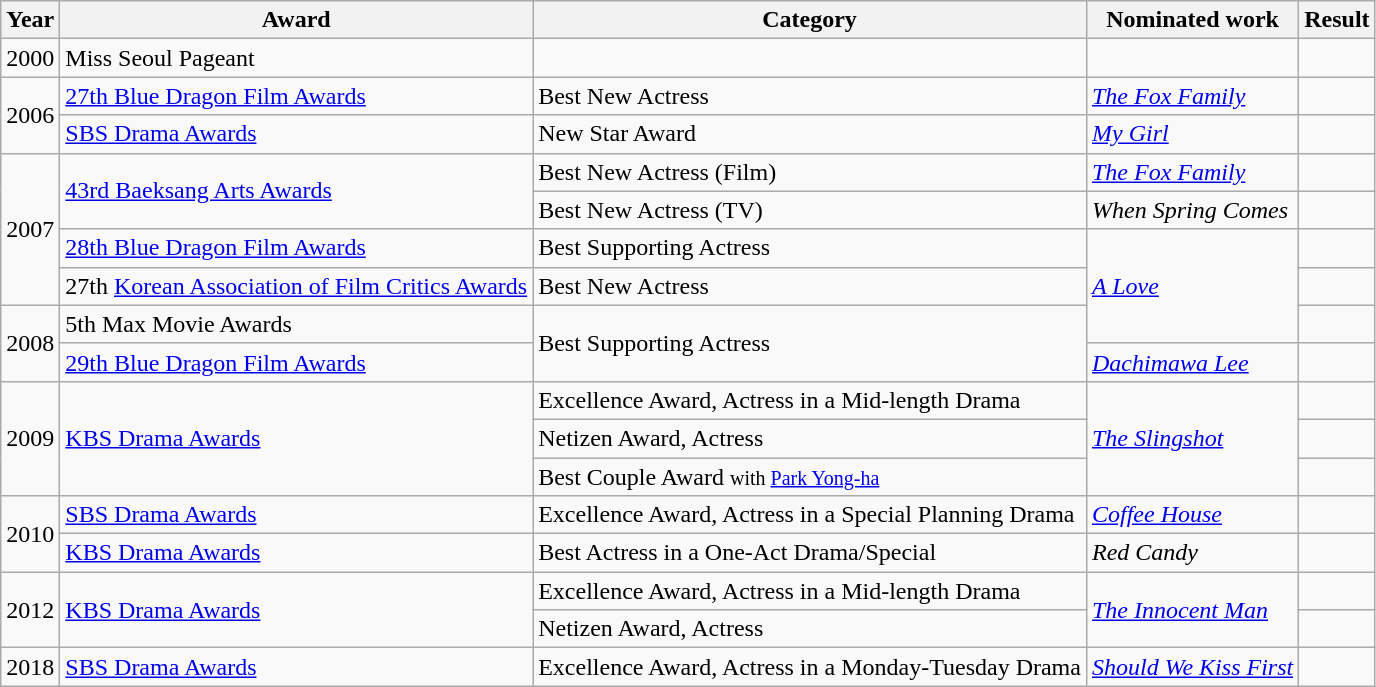<table class="wikitable">
<tr>
<th>Year</th>
<th>Award</th>
<th>Category</th>
<th>Nominated work</th>
<th>Result</th>
</tr>
<tr>
<td>2000</td>
<td>Miss Seoul Pageant</td>
<td></td>
<td></td>
<td></td>
</tr>
<tr>
<td rowspan=2>2006</td>
<td><a href='#'>27th Blue Dragon Film Awards</a></td>
<td>Best New Actress</td>
<td><em><a href='#'>The Fox Family</a></em></td>
<td></td>
</tr>
<tr>
<td><a href='#'>SBS Drama Awards</a></td>
<td>New Star Award</td>
<td><em><a href='#'>My Girl</a></em></td>
<td></td>
</tr>
<tr>
<td rowspan=4>2007</td>
<td rowspan=2><a href='#'>43rd Baeksang Arts Awards</a></td>
<td>Best New Actress (Film)</td>
<td><em><a href='#'>The Fox Family</a></em></td>
<td></td>
</tr>
<tr>
<td>Best New Actress (TV)</td>
<td><em>When Spring Comes</em></td>
<td></td>
</tr>
<tr>
<td><a href='#'>28th Blue Dragon Film Awards</a></td>
<td>Best Supporting Actress</td>
<td rowspan=3><em><a href='#'>A Love</a></em></td>
<td></td>
</tr>
<tr>
<td>27th <a href='#'>Korean Association of Film Critics Awards</a></td>
<td>Best New Actress</td>
<td></td>
</tr>
<tr>
<td rowspan=2>2008</td>
<td>5th Max Movie Awards</td>
<td rowspan=2>Best Supporting Actress</td>
<td></td>
</tr>
<tr>
<td><a href='#'>29th Blue Dragon Film Awards</a></td>
<td><em><a href='#'>Dachimawa Lee</a></em></td>
<td></td>
</tr>
<tr>
<td rowspan=3>2009</td>
<td rowspan=3><a href='#'>KBS Drama Awards</a></td>
<td>Excellence Award, Actress in a Mid-length Drama</td>
<td rowspan=3><em><a href='#'>The Slingshot</a></em></td>
<td></td>
</tr>
<tr>
<td>Netizen Award, Actress</td>
<td></td>
</tr>
<tr>
<td>Best Couple Award <small>with <a href='#'>Park Yong-ha</a></small></td>
<td></td>
</tr>
<tr>
<td rowspan=2>2010</td>
<td><a href='#'>SBS Drama Awards</a></td>
<td>Excellence Award, Actress in a Special Planning Drama</td>
<td><em><a href='#'>Coffee House</a></em></td>
<td></td>
</tr>
<tr>
<td><a href='#'>KBS Drama Awards</a></td>
<td>Best Actress in a One-Act Drama/Special</td>
<td><em>Red Candy</em></td>
<td></td>
</tr>
<tr>
<td rowspan=2>2012</td>
<td rowspan=2><a href='#'>KBS Drama Awards</a></td>
<td>Excellence Award, Actress in a Mid-length Drama</td>
<td rowspan=2><em><a href='#'>The Innocent Man</a></em></td>
<td></td>
</tr>
<tr>
<td>Netizen Award, Actress</td>
<td></td>
</tr>
<tr>
<td>2018</td>
<td><a href='#'>SBS Drama Awards</a></td>
<td>Excellence Award, Actress in a Monday-Tuesday Drama</td>
<td><em><a href='#'>Should We Kiss First</a></em></td>
<td></td>
</tr>
</table>
